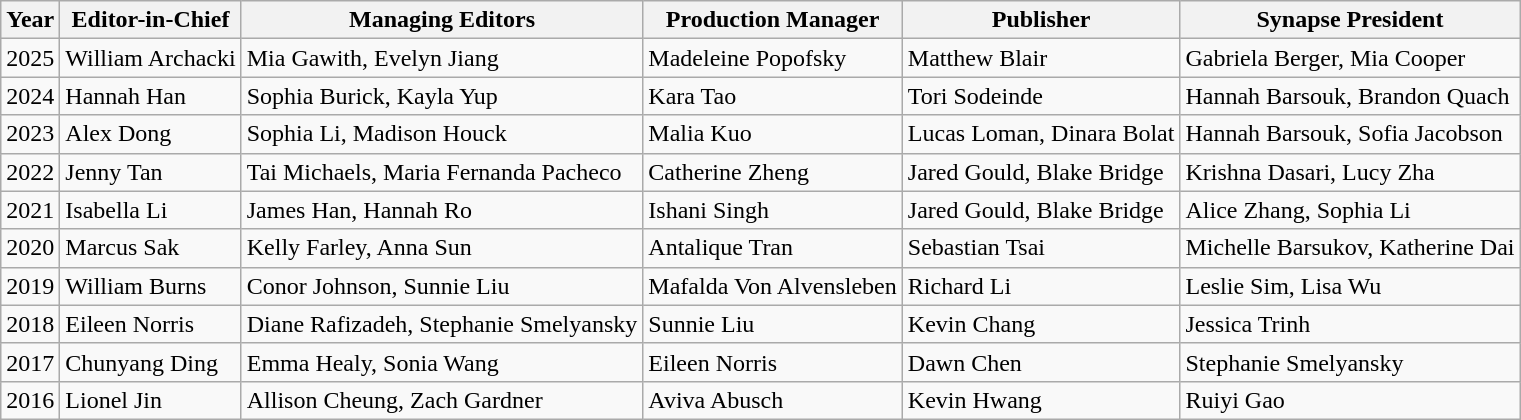<table class="wikitable">
<tr>
<th>Year</th>
<th>Editor-in-Chief</th>
<th>Managing Editors</th>
<th>Production Manager</th>
<th>Publisher</th>
<th>Synapse President</th>
</tr>
<tr>
<td>2025</td>
<td>William Archacki</td>
<td>Mia Gawith, Evelyn Jiang</td>
<td>Madeleine Popofsky</td>
<td>Matthew Blair</td>
<td>Gabriela Berger, Mia Cooper</td>
</tr>
<tr>
<td>2024</td>
<td>Hannah Han</td>
<td>Sophia Burick, Kayla Yup</td>
<td>Kara Tao</td>
<td>Tori Sodeinde</td>
<td>Hannah Barsouk, Brandon Quach</td>
</tr>
<tr>
<td>2023</td>
<td>Alex Dong</td>
<td>Sophia Li, Madison Houck</td>
<td>Malia Kuo</td>
<td>Lucas Loman, Dinara Bolat</td>
<td>Hannah Barsouk, Sofia Jacobson</td>
</tr>
<tr>
<td>2022</td>
<td>Jenny Tan</td>
<td>Tai Michaels, Maria Fernanda Pacheco</td>
<td>Catherine Zheng</td>
<td>Jared Gould, Blake Bridge</td>
<td>Krishna Dasari, Lucy Zha</td>
</tr>
<tr>
<td>2021</td>
<td>Isabella Li</td>
<td>James Han, Hannah Ro</td>
<td>Ishani Singh</td>
<td>Jared Gould, Blake Bridge</td>
<td>Alice Zhang, Sophia Li</td>
</tr>
<tr>
<td>2020</td>
<td>Marcus Sak</td>
<td>Kelly Farley, Anna Sun</td>
<td>Antalique Tran</td>
<td>Sebastian Tsai</td>
<td>Michelle Barsukov, Katherine Dai</td>
</tr>
<tr>
<td>2019</td>
<td>William Burns</td>
<td>Conor Johnson, Sunnie Liu</td>
<td>Mafalda Von Alvensleben</td>
<td>Richard Li</td>
<td>Leslie Sim, Lisa Wu</td>
</tr>
<tr>
<td>2018</td>
<td>Eileen Norris</td>
<td>Diane Rafizadeh, Stephanie Smelyansky</td>
<td>Sunnie Liu</td>
<td>Kevin Chang</td>
<td>Jessica Trinh</td>
</tr>
<tr>
<td>2017</td>
<td>Chunyang Ding</td>
<td>Emma Healy, Sonia Wang</td>
<td>Eileen Norris</td>
<td>Dawn Chen</td>
<td>Stephanie Smelyansky</td>
</tr>
<tr>
<td>2016</td>
<td>Lionel Jin</td>
<td>Allison Cheung, Zach Gardner</td>
<td>Aviva Abusch</td>
<td>Kevin Hwang</td>
<td>Ruiyi Gao</td>
</tr>
</table>
